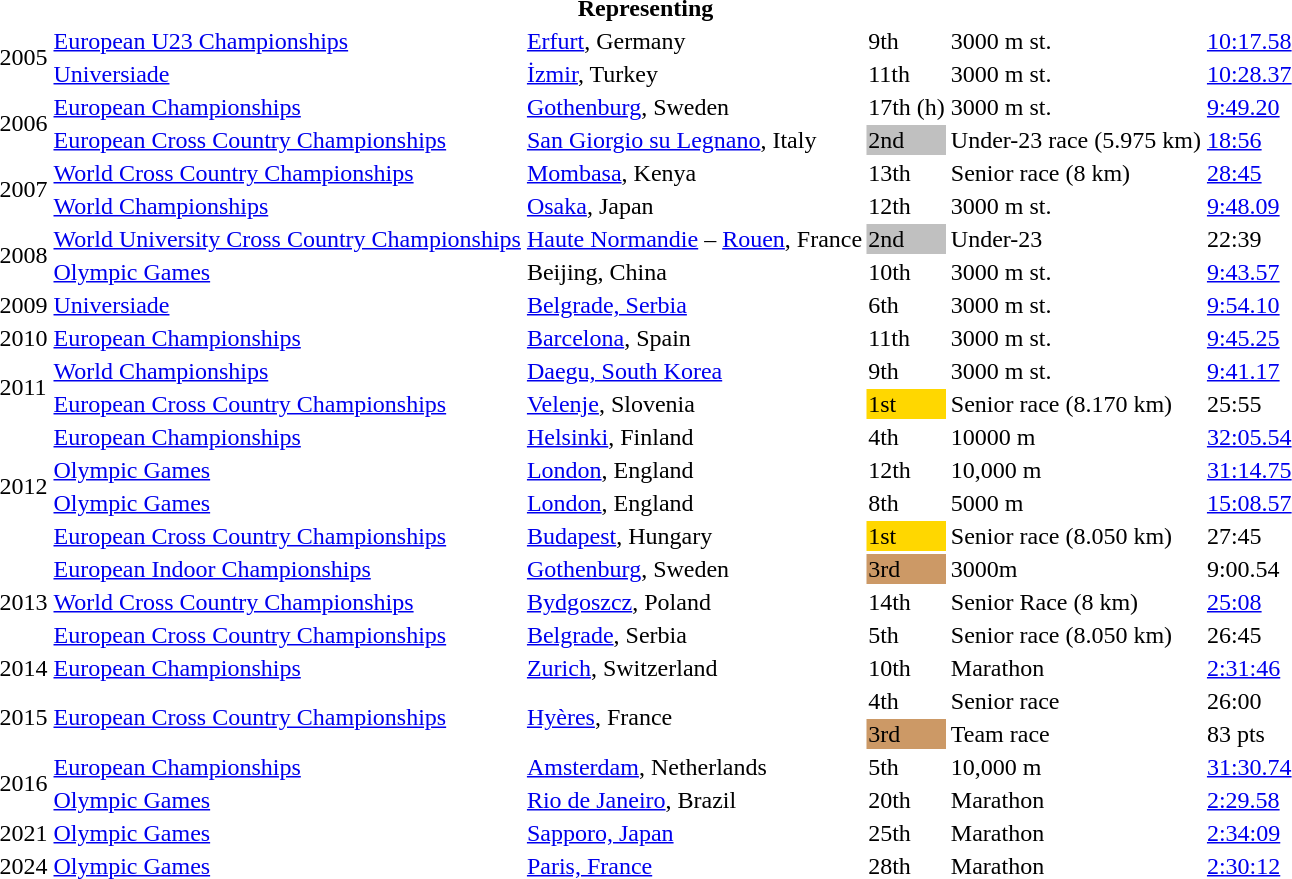<table>
<tr>
<th colspan="6">Representing </th>
</tr>
<tr>
<td rowspan=2>2005</td>
<td><a href='#'>European U23 Championships</a></td>
<td><a href='#'>Erfurt</a>, Germany</td>
<td>9th</td>
<td>3000 m st.</td>
<td><a href='#'>10:17.58</a></td>
</tr>
<tr>
<td><a href='#'>Universiade</a></td>
<td><a href='#'>İzmir</a>, Turkey</td>
<td>11th</td>
<td>3000 m st.</td>
<td><a href='#'>10:28.37</a></td>
</tr>
<tr>
<td rowspan=2>2006</td>
<td><a href='#'>European Championships</a></td>
<td><a href='#'>Gothenburg</a>, Sweden</td>
<td>17th (h)</td>
<td>3000 m st.</td>
<td><a href='#'>9:49.20</a></td>
</tr>
<tr>
<td><a href='#'>European Cross Country Championships</a></td>
<td><a href='#'>San Giorgio su Legnano</a>, Italy</td>
<td style="background:silver;">2nd</td>
<td>Under-23 race (5.975 km)</td>
<td><a href='#'>18:56</a></td>
</tr>
<tr>
<td rowspan=2>2007</td>
<td><a href='#'>World Cross Country Championships</a></td>
<td><a href='#'>Mombasa</a>, Kenya</td>
<td>13th</td>
<td>Senior race (8 km)</td>
<td><a href='#'>28:45</a></td>
</tr>
<tr>
<td><a href='#'>World Championships</a></td>
<td><a href='#'>Osaka</a>, Japan</td>
<td>12th</td>
<td>3000 m st.</td>
<td><a href='#'>9:48.09</a></td>
</tr>
<tr>
<td rowspan=2>2008</td>
<td><a href='#'>World University Cross Country Championships</a></td>
<td><a href='#'>Haute Normandie</a> – <a href='#'>Rouen</a>, France</td>
<td style="background:silver;">2nd</td>
<td>Under-23</td>
<td>22:39</td>
</tr>
<tr>
<td><a href='#'>Olympic Games</a></td>
<td>Beijing, China</td>
<td>10th</td>
<td>3000 m st.</td>
<td><a href='#'>9:43.57</a></td>
</tr>
<tr>
<td>2009</td>
<td><a href='#'>Universiade</a></td>
<td><a href='#'>Belgrade, Serbia</a></td>
<td>6th</td>
<td>3000 m st.</td>
<td><a href='#'>9:54.10</a></td>
</tr>
<tr>
<td>2010</td>
<td><a href='#'>European Championships</a></td>
<td><a href='#'>Barcelona</a>, Spain</td>
<td>11th</td>
<td>3000 m st.</td>
<td><a href='#'>9:45.25</a></td>
</tr>
<tr>
<td rowspan=2>2011</td>
<td><a href='#'>World Championships</a></td>
<td><a href='#'>Daegu, South Korea</a></td>
<td>9th</td>
<td>3000 m st.</td>
<td><a href='#'>9:41.17</a></td>
</tr>
<tr>
<td><a href='#'>European Cross Country Championships</a></td>
<td><a href='#'>Velenje</a>, Slovenia</td>
<td style="background:gold;">1st</td>
<td>Senior race (8.170 km)</td>
<td>25:55</td>
</tr>
<tr>
<td rowspan=4>2012</td>
<td><a href='#'>European Championships</a></td>
<td><a href='#'>Helsinki</a>, Finland</td>
<td>4th</td>
<td>10000 m</td>
<td><a href='#'>32:05.54</a></td>
</tr>
<tr>
<td><a href='#'>Olympic Games</a></td>
<td><a href='#'>London</a>, England</td>
<td>12th</td>
<td>10,000 m</td>
<td><a href='#'>31:14.75</a></td>
</tr>
<tr>
<td><a href='#'>Olympic Games</a></td>
<td><a href='#'>London</a>, England</td>
<td>8th</td>
<td>5000 m</td>
<td><a href='#'>15:08.57</a></td>
</tr>
<tr>
<td><a href='#'>European Cross Country Championships</a></td>
<td><a href='#'>Budapest</a>, Hungary</td>
<td style="background:gold;">1st</td>
<td>Senior race (8.050 km)</td>
<td>27:45</td>
</tr>
<tr>
<td rowspan=3>2013</td>
<td><a href='#'>European Indoor Championships</a></td>
<td><a href='#'>Gothenburg</a>, Sweden</td>
<td style="background:#cc9966;">3rd</td>
<td>3000m</td>
<td>9:00.54</td>
</tr>
<tr>
<td><a href='#'>World Cross Country Championships</a></td>
<td><a href='#'>Bydgoszcz</a>, Poland</td>
<td>14th</td>
<td>Senior Race (8 km)</td>
<td><a href='#'>25:08</a></td>
</tr>
<tr>
<td><a href='#'>European Cross Country Championships</a></td>
<td><a href='#'>Belgrade</a>, Serbia</td>
<td>5th</td>
<td>Senior race (8.050 km)</td>
<td>26:45</td>
</tr>
<tr>
<td>2014</td>
<td><a href='#'>European Championships</a></td>
<td><a href='#'>Zurich</a>, Switzerland</td>
<td>10th</td>
<td>Marathon</td>
<td><a href='#'>2:31:46</a></td>
</tr>
<tr>
<td rowspan=2>2015</td>
<td rowspan=2><a href='#'>European Cross Country Championships</a></td>
<td rowspan=2><a href='#'>Hyères</a>, France</td>
<td>4th</td>
<td>Senior race</td>
<td>26:00</td>
</tr>
<tr>
<td bgcolor=cc9966>3rd</td>
<td>Team race</td>
<td>83 pts</td>
</tr>
<tr>
<td rowspan=2>2016</td>
<td><a href='#'>European Championships</a></td>
<td><a href='#'>Amsterdam</a>, Netherlands</td>
<td>5th</td>
<td>10,000 m</td>
<td><a href='#'>31:30.74</a></td>
</tr>
<tr>
<td><a href='#'>Olympic Games</a></td>
<td><a href='#'>Rio de Janeiro</a>, Brazil</td>
<td>20th</td>
<td>Marathon</td>
<td><a href='#'>2:29.58</a></td>
</tr>
<tr>
<td>2021</td>
<td><a href='#'>Olympic Games</a></td>
<td><a href='#'>Sapporo, Japan</a></td>
<td>25th</td>
<td>Marathon</td>
<td><a href='#'>2:34:09</a></td>
</tr>
<tr>
<td>2024</td>
<td><a href='#'>Olympic Games</a></td>
<td><a href='#'>Paris, France</a></td>
<td>28th</td>
<td>Marathon</td>
<td><a href='#'>2:30:12</a></td>
</tr>
</table>
